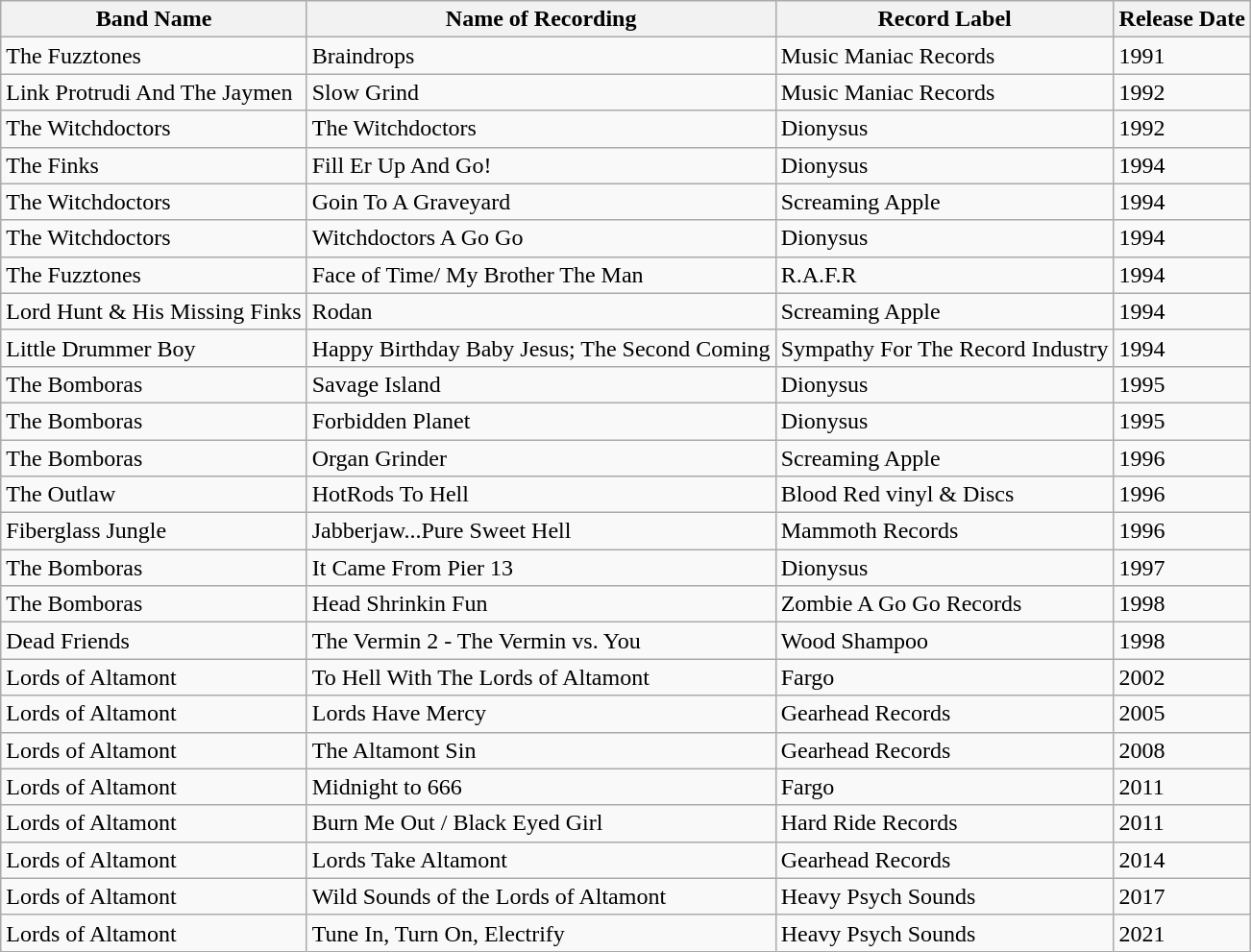<table class="wikitable">
<tr>
<th>Band Name</th>
<th>Name of Recording</th>
<th>Record Label</th>
<th>Release Date</th>
</tr>
<tr>
<td>The Fuzztones</td>
<td>Braindrops</td>
<td>Music Maniac Records</td>
<td>1991</td>
</tr>
<tr>
<td>Link Protrudi And The Jaymen</td>
<td>Slow Grind</td>
<td>Music Maniac Records</td>
<td>1992</td>
</tr>
<tr>
<td>The Witchdoctors</td>
<td>The Witchdoctors</td>
<td>Dionysus</td>
<td>1992</td>
</tr>
<tr>
<td>The Finks</td>
<td>Fill Er Up And Go!</td>
<td>Dionysus</td>
<td>1994</td>
</tr>
<tr>
<td>The Witchdoctors</td>
<td>Goin To A Graveyard</td>
<td>Screaming Apple</td>
<td>1994</td>
</tr>
<tr>
<td>The Witchdoctors</td>
<td>Witchdoctors A Go Go</td>
<td>Dionysus</td>
<td>1994</td>
</tr>
<tr>
<td>The Fuzztones</td>
<td>Face of Time/ My Brother The Man</td>
<td>R.A.F.R</td>
<td>1994</td>
</tr>
<tr>
<td>Lord Hunt & His Missing Finks</td>
<td>Rodan</td>
<td>Screaming Apple</td>
<td>1994</td>
</tr>
<tr>
<td>Little Drummer Boy</td>
<td>Happy Birthday Baby Jesus; The Second Coming</td>
<td>Sympathy For The Record Industry</td>
<td>1994</td>
</tr>
<tr>
<td>The Bomboras</td>
<td>Savage Island</td>
<td>Dionysus</td>
<td>1995</td>
</tr>
<tr>
<td>The Bomboras</td>
<td>Forbidden Planet</td>
<td>Dionysus</td>
<td>1995</td>
</tr>
<tr>
<td>The Bomboras</td>
<td>Organ Grinder</td>
<td>Screaming Apple</td>
<td>1996</td>
</tr>
<tr>
<td>The Outlaw</td>
<td>HotRods To Hell</td>
<td>Blood Red vinyl & Discs</td>
<td>1996</td>
</tr>
<tr>
<td>Fiberglass Jungle</td>
<td>Jabberjaw...Pure Sweet Hell</td>
<td>Mammoth Records</td>
<td>1996</td>
</tr>
<tr>
<td>The Bomboras</td>
<td>It Came From Pier 13</td>
<td>Dionysus</td>
<td>1997</td>
</tr>
<tr>
<td>The Bomboras</td>
<td>Head Shrinkin Fun</td>
<td>Zombie A Go Go Records</td>
<td>1998</td>
</tr>
<tr>
<td>Dead Friends</td>
<td>The Vermin 2 - The Vermin vs. You</td>
<td>Wood Shampoo</td>
<td>1998</td>
</tr>
<tr>
<td>Lords of Altamont</td>
<td>To Hell With The Lords of Altamont</td>
<td>Fargo</td>
<td>2002</td>
</tr>
<tr>
<td>Lords of Altamont</td>
<td>Lords Have Mercy</td>
<td>Gearhead Records</td>
<td>2005</td>
</tr>
<tr>
<td>Lords of Altamont</td>
<td>The Altamont Sin</td>
<td>Gearhead Records</td>
<td>2008</td>
</tr>
<tr>
<td>Lords of Altamont</td>
<td>Midnight to 666</td>
<td>Fargo</td>
<td>2011</td>
</tr>
<tr>
<td>Lords of Altamont</td>
<td>Burn Me Out / Black Eyed Girl</td>
<td>Hard Ride Records</td>
<td>2011</td>
</tr>
<tr>
<td>Lords of Altamont</td>
<td>Lords Take Altamont</td>
<td>Gearhead Records</td>
<td>2014</td>
</tr>
<tr>
<td>Lords of Altamont</td>
<td>Wild Sounds of the Lords of Altamont</td>
<td>Heavy Psych Sounds</td>
<td>2017</td>
</tr>
<tr>
<td>Lords of Altamont</td>
<td>Tune In, Turn On, Electrify</td>
<td>Heavy Psych Sounds</td>
<td>2021</td>
</tr>
</table>
